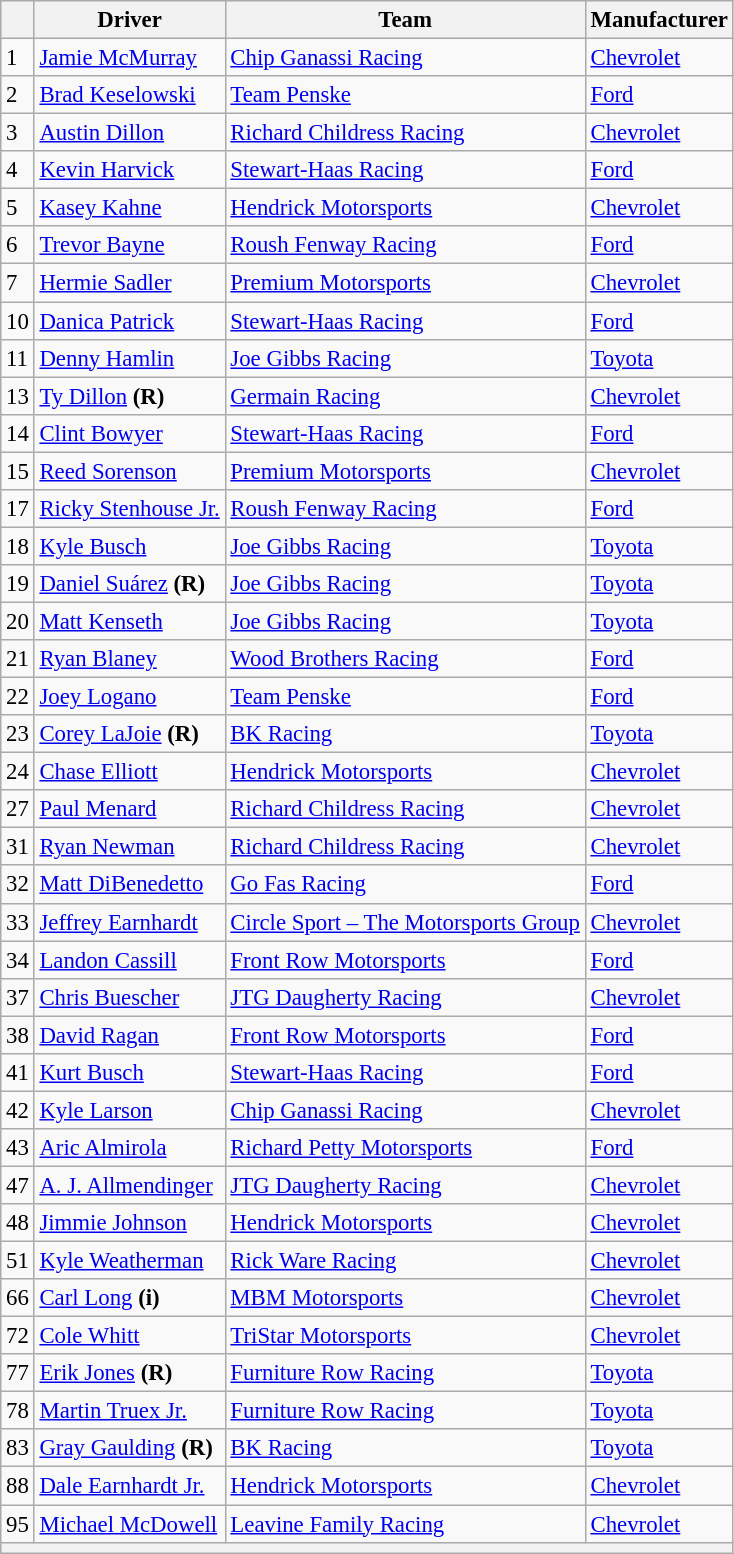<table class="wikitable" style="font-size:95%">
<tr>
<th></th>
<th>Driver</th>
<th>Team</th>
<th>Manufacturer</th>
</tr>
<tr>
<td>1</td>
<td><a href='#'>Jamie McMurray</a></td>
<td><a href='#'>Chip Ganassi Racing</a></td>
<td><a href='#'>Chevrolet</a></td>
</tr>
<tr>
<td>2</td>
<td><a href='#'>Brad Keselowski</a></td>
<td><a href='#'>Team Penske</a></td>
<td><a href='#'>Ford</a></td>
</tr>
<tr>
<td>3</td>
<td><a href='#'>Austin Dillon</a></td>
<td><a href='#'>Richard Childress Racing</a></td>
<td><a href='#'>Chevrolet</a></td>
</tr>
<tr>
<td>4</td>
<td><a href='#'>Kevin Harvick</a></td>
<td><a href='#'>Stewart-Haas Racing</a></td>
<td><a href='#'>Ford</a></td>
</tr>
<tr>
<td>5</td>
<td><a href='#'>Kasey Kahne</a></td>
<td><a href='#'>Hendrick Motorsports</a></td>
<td><a href='#'>Chevrolet</a></td>
</tr>
<tr>
<td>6</td>
<td><a href='#'>Trevor Bayne</a></td>
<td><a href='#'>Roush Fenway Racing</a></td>
<td><a href='#'>Ford</a></td>
</tr>
<tr>
<td>7</td>
<td><a href='#'>Hermie Sadler</a></td>
<td><a href='#'>Premium Motorsports</a></td>
<td><a href='#'>Chevrolet</a></td>
</tr>
<tr>
<td>10</td>
<td><a href='#'>Danica Patrick</a></td>
<td><a href='#'>Stewart-Haas Racing</a></td>
<td><a href='#'>Ford</a></td>
</tr>
<tr>
<td>11</td>
<td><a href='#'>Denny Hamlin</a></td>
<td><a href='#'>Joe Gibbs Racing</a></td>
<td><a href='#'>Toyota</a></td>
</tr>
<tr>
<td>13</td>
<td><a href='#'>Ty Dillon</a> <strong>(R)</strong></td>
<td><a href='#'>Germain Racing</a></td>
<td><a href='#'>Chevrolet</a></td>
</tr>
<tr>
<td>14</td>
<td><a href='#'>Clint Bowyer</a></td>
<td><a href='#'>Stewart-Haas Racing</a></td>
<td><a href='#'>Ford</a></td>
</tr>
<tr>
<td>15</td>
<td><a href='#'>Reed Sorenson</a></td>
<td><a href='#'>Premium Motorsports</a></td>
<td><a href='#'>Chevrolet</a></td>
</tr>
<tr>
<td>17</td>
<td><a href='#'>Ricky Stenhouse Jr.</a></td>
<td><a href='#'>Roush Fenway Racing</a></td>
<td><a href='#'>Ford</a></td>
</tr>
<tr>
<td>18</td>
<td><a href='#'>Kyle Busch</a></td>
<td><a href='#'>Joe Gibbs Racing</a></td>
<td><a href='#'>Toyota</a></td>
</tr>
<tr>
<td>19</td>
<td><a href='#'>Daniel Suárez</a> <strong>(R)</strong></td>
<td><a href='#'>Joe Gibbs Racing</a></td>
<td><a href='#'>Toyota</a></td>
</tr>
<tr>
<td>20</td>
<td><a href='#'>Matt Kenseth</a></td>
<td><a href='#'>Joe Gibbs Racing</a></td>
<td><a href='#'>Toyota</a></td>
</tr>
<tr>
<td>21</td>
<td><a href='#'>Ryan Blaney</a></td>
<td><a href='#'>Wood Brothers Racing</a></td>
<td><a href='#'>Ford</a></td>
</tr>
<tr>
<td>22</td>
<td><a href='#'>Joey Logano</a></td>
<td><a href='#'>Team Penske</a></td>
<td><a href='#'>Ford</a></td>
</tr>
<tr>
<td>23</td>
<td><a href='#'>Corey LaJoie</a> <strong>(R)</strong></td>
<td><a href='#'>BK Racing</a></td>
<td><a href='#'>Toyota</a></td>
</tr>
<tr>
<td>24</td>
<td><a href='#'>Chase Elliott</a></td>
<td><a href='#'>Hendrick Motorsports</a></td>
<td><a href='#'>Chevrolet</a></td>
</tr>
<tr>
<td>27</td>
<td><a href='#'>Paul Menard</a></td>
<td><a href='#'>Richard Childress Racing</a></td>
<td><a href='#'>Chevrolet</a></td>
</tr>
<tr>
<td>31</td>
<td><a href='#'>Ryan Newman</a></td>
<td><a href='#'>Richard Childress Racing</a></td>
<td><a href='#'>Chevrolet</a></td>
</tr>
<tr>
<td>32</td>
<td><a href='#'>Matt DiBenedetto</a></td>
<td><a href='#'>Go Fas Racing</a></td>
<td><a href='#'>Ford</a></td>
</tr>
<tr>
<td>33</td>
<td><a href='#'>Jeffrey Earnhardt</a></td>
<td><a href='#'>Circle Sport – The Motorsports Group</a></td>
<td><a href='#'>Chevrolet</a></td>
</tr>
<tr>
<td>34</td>
<td><a href='#'>Landon Cassill</a></td>
<td><a href='#'>Front Row Motorsports</a></td>
<td><a href='#'>Ford</a></td>
</tr>
<tr>
<td>37</td>
<td><a href='#'>Chris Buescher</a></td>
<td><a href='#'>JTG Daugherty Racing</a></td>
<td><a href='#'>Chevrolet</a></td>
</tr>
<tr>
<td>38</td>
<td><a href='#'>David Ragan</a></td>
<td><a href='#'>Front Row Motorsports</a></td>
<td><a href='#'>Ford</a></td>
</tr>
<tr>
<td>41</td>
<td><a href='#'>Kurt Busch</a></td>
<td><a href='#'>Stewart-Haas Racing</a></td>
<td><a href='#'>Ford</a></td>
</tr>
<tr>
<td>42</td>
<td><a href='#'>Kyle Larson</a></td>
<td><a href='#'>Chip Ganassi Racing</a></td>
<td><a href='#'>Chevrolet</a></td>
</tr>
<tr>
<td>43</td>
<td><a href='#'>Aric Almirola</a></td>
<td><a href='#'>Richard Petty Motorsports</a></td>
<td><a href='#'>Ford</a></td>
</tr>
<tr>
<td>47</td>
<td><a href='#'>A. J. Allmendinger</a></td>
<td><a href='#'>JTG Daugherty Racing</a></td>
<td><a href='#'>Chevrolet</a></td>
</tr>
<tr>
<td>48</td>
<td><a href='#'>Jimmie Johnson</a></td>
<td><a href='#'>Hendrick Motorsports</a></td>
<td><a href='#'>Chevrolet</a></td>
</tr>
<tr>
<td>51</td>
<td><a href='#'>Kyle Weatherman</a></td>
<td><a href='#'>Rick Ware Racing</a></td>
<td><a href='#'>Chevrolet</a></td>
</tr>
<tr>
<td>66</td>
<td><a href='#'>Carl Long</a> <strong>(i)</strong></td>
<td><a href='#'>MBM Motorsports</a></td>
<td><a href='#'>Chevrolet</a></td>
</tr>
<tr>
<td>72</td>
<td><a href='#'>Cole Whitt</a></td>
<td><a href='#'>TriStar Motorsports</a></td>
<td><a href='#'>Chevrolet</a></td>
</tr>
<tr>
<td>77</td>
<td><a href='#'>Erik Jones</a> <strong>(R)</strong></td>
<td><a href='#'>Furniture Row Racing</a></td>
<td><a href='#'>Toyota</a></td>
</tr>
<tr>
<td>78</td>
<td><a href='#'>Martin Truex Jr.</a></td>
<td><a href='#'>Furniture Row Racing</a></td>
<td><a href='#'>Toyota</a></td>
</tr>
<tr>
<td>83</td>
<td><a href='#'>Gray Gaulding</a> <strong>(R)</strong></td>
<td><a href='#'>BK Racing</a></td>
<td><a href='#'>Toyota</a></td>
</tr>
<tr>
<td>88</td>
<td><a href='#'>Dale Earnhardt Jr.</a></td>
<td><a href='#'>Hendrick Motorsports</a></td>
<td><a href='#'>Chevrolet</a></td>
</tr>
<tr>
<td>95</td>
<td><a href='#'>Michael McDowell</a></td>
<td><a href='#'>Leavine Family Racing</a></td>
<td><a href='#'>Chevrolet</a></td>
</tr>
<tr>
<th colspan="4"></th>
</tr>
</table>
